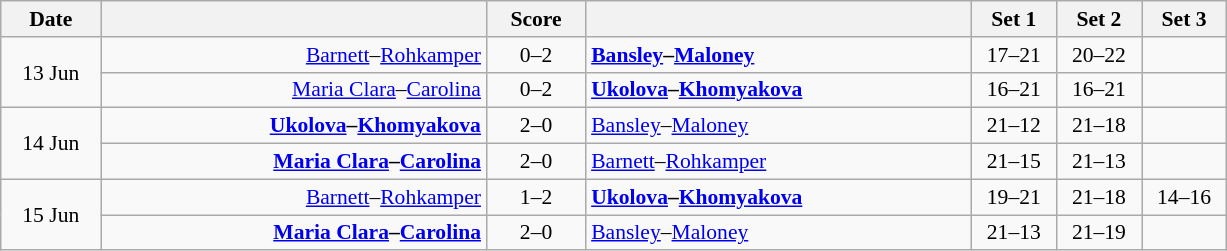<table class="wikitable" style="text-align: center; font-size:90% ">
<tr>
<th width="60">Date</th>
<th align="right" width="250"></th>
<th width="60">Score</th>
<th align="left" width="250"></th>
<th width="50">Set 1</th>
<th width="50">Set 2</th>
<th width="50">Set 3</th>
</tr>
<tr>
<td rowspan=2>13 Jun</td>
<td align=right><a href='#'>Barnett</a>–<a href='#'>Rohkamper</a> </td>
<td align=center>0–2</td>
<td align=left> <strong><a href='#'>Bansley</a>–<a href='#'>Maloney</a></strong></td>
<td>17–21</td>
<td>20–22</td>
<td></td>
</tr>
<tr>
<td align=right><a href='#'>Maria Clara</a>–<a href='#'>Carolina</a> </td>
<td align=center>0–2</td>
<td align=left> <strong><a href='#'>Ukolova</a>–<a href='#'>Khomyakova</a></strong></td>
<td>16–21</td>
<td>16–21</td>
<td></td>
</tr>
<tr>
<td rowspan=2>14 Jun</td>
<td align=right><strong><a href='#'>Ukolova</a>–<a href='#'>Khomyakova</a> </strong></td>
<td align=center>2–0</td>
<td align=left> <a href='#'>Bansley</a>–<a href='#'>Maloney</a></td>
<td>21–12</td>
<td>21–18</td>
<td></td>
</tr>
<tr>
<td align=right><strong><a href='#'>Maria Clara</a>–<a href='#'>Carolina</a> </strong></td>
<td align=center>2–0</td>
<td align=left> <a href='#'>Barnett</a>–<a href='#'>Rohkamper</a></td>
<td>21–15</td>
<td>21–13</td>
<td></td>
</tr>
<tr>
<td rowspan=2>15 Jun</td>
<td align=right><a href='#'>Barnett</a>–<a href='#'>Rohkamper</a> </td>
<td align=center>1–2</td>
<td align=left> <strong><a href='#'>Ukolova</a>–<a href='#'>Khomyakova</a></strong></td>
<td>19–21</td>
<td>21–18</td>
<td>14–16</td>
</tr>
<tr>
<td align=right><strong><a href='#'>Maria Clara</a>–<a href='#'>Carolina</a> </strong></td>
<td align=center>2–0</td>
<td align=left> <a href='#'>Bansley</a>–<a href='#'>Maloney</a></td>
<td>21–13</td>
<td>21–19</td>
<td></td>
</tr>
</table>
